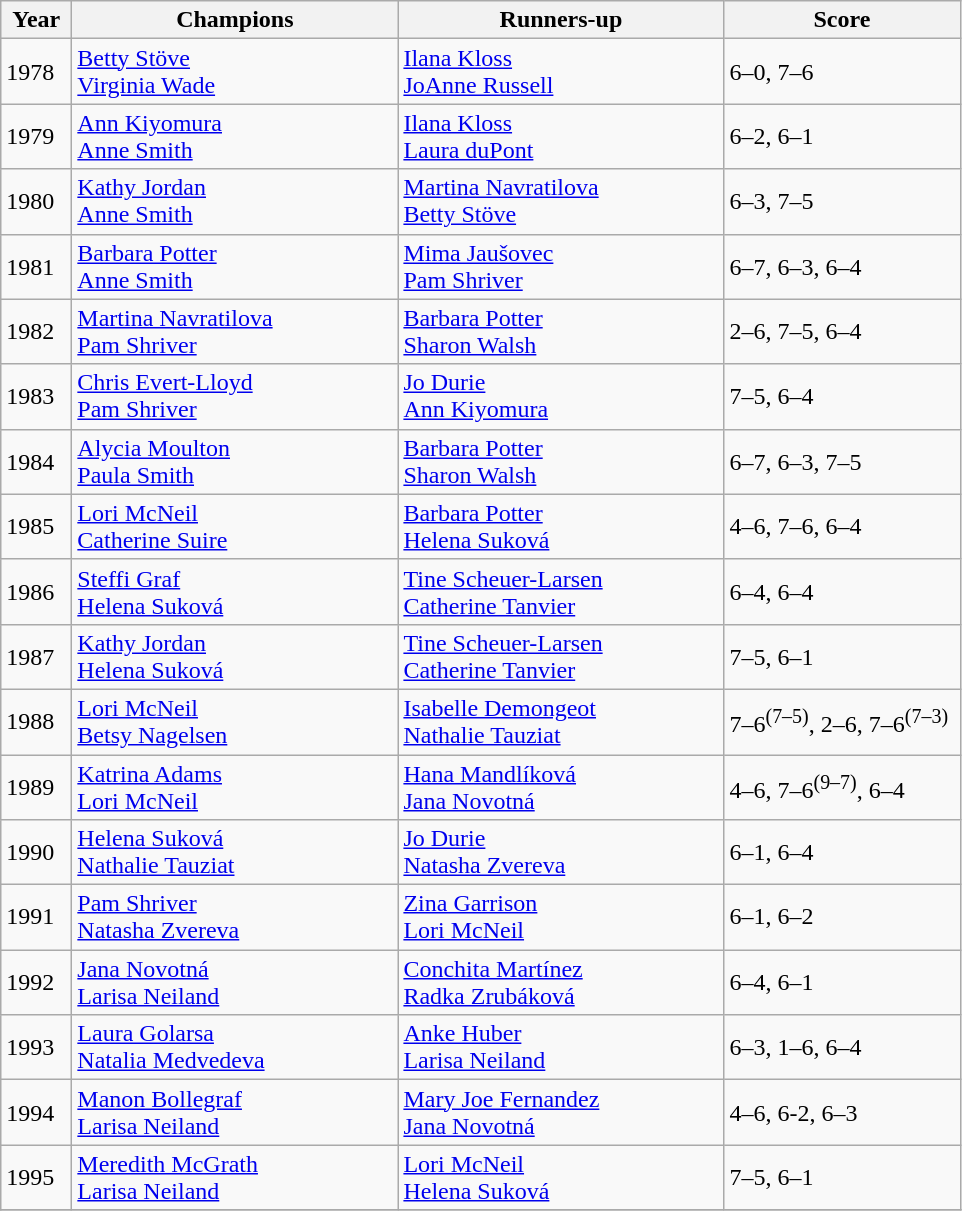<table class="wikitable">
<tr>
<th style="width:40px">Year</th>
<th style="width:210px">Champions</th>
<th style="width:210px">Runners-up</th>
<th style="width:150px">Score</th>
</tr>
<tr>
<td>1978</td>
<td> <a href='#'>Betty Stöve</a><br> <a href='#'>Virginia Wade</a></td>
<td> <a href='#'>Ilana Kloss</a><br> <a href='#'>JoAnne Russell</a></td>
<td>6–0, 7–6</td>
</tr>
<tr>
<td>1979</td>
<td> <a href='#'>Ann Kiyomura</a><br> <a href='#'>Anne Smith</a></td>
<td> <a href='#'>Ilana Kloss</a><br> <a href='#'>Laura duPont</a></td>
<td>6–2, 6–1</td>
</tr>
<tr>
<td>1980</td>
<td> <a href='#'>Kathy Jordan</a><br> <a href='#'>Anne Smith</a></td>
<td> <a href='#'>Martina Navratilova</a><br> <a href='#'>Betty Stöve</a></td>
<td>6–3, 7–5</td>
</tr>
<tr>
<td>1981</td>
<td> <a href='#'>Barbara Potter</a><br> <a href='#'>Anne Smith</a></td>
<td> <a href='#'>Mima Jaušovec</a><br> <a href='#'>Pam Shriver</a></td>
<td>6–7, 6–3, 6–4</td>
</tr>
<tr>
<td>1982</td>
<td> <a href='#'>Martina Navratilova</a><br> <a href='#'>Pam Shriver</a></td>
<td> <a href='#'>Barbara Potter</a><br> <a href='#'>Sharon Walsh</a></td>
<td>2–6, 7–5, 6–4</td>
</tr>
<tr>
<td>1983</td>
<td> <a href='#'>Chris Evert-Lloyd</a><br> <a href='#'>Pam Shriver</a></td>
<td> <a href='#'>Jo Durie</a><br> <a href='#'>Ann Kiyomura</a></td>
<td>7–5, 6–4</td>
</tr>
<tr>
<td>1984</td>
<td> <a href='#'>Alycia Moulton</a><br> <a href='#'>Paula Smith</a></td>
<td> <a href='#'>Barbara Potter</a><br> <a href='#'>Sharon Walsh</a></td>
<td>6–7, 6–3, 7–5</td>
</tr>
<tr>
<td>1985</td>
<td> <a href='#'>Lori McNeil</a><br> <a href='#'>Catherine Suire</a></td>
<td> <a href='#'>Barbara Potter</a><br> <a href='#'>Helena Suková</a></td>
<td>4–6, 7–6, 6–4</td>
</tr>
<tr>
<td>1986</td>
<td> <a href='#'>Steffi Graf</a><br> <a href='#'>Helena Suková</a></td>
<td> <a href='#'>Tine Scheuer-Larsen</a><br> <a href='#'>Catherine Tanvier</a></td>
<td>6–4, 6–4</td>
</tr>
<tr>
<td>1987</td>
<td> <a href='#'>Kathy Jordan</a><br> <a href='#'>Helena Suková</a></td>
<td> <a href='#'>Tine Scheuer-Larsen</a><br> <a href='#'>Catherine Tanvier</a></td>
<td>7–5, 6–1</td>
</tr>
<tr>
<td>1988</td>
<td> <a href='#'>Lori McNeil</a><br> <a href='#'>Betsy Nagelsen</a></td>
<td> <a href='#'>Isabelle Demongeot</a><br> <a href='#'>Nathalie Tauziat</a></td>
<td>7–6<sup>(7–5)</sup>, 2–6, 7–6<sup>(7–3)</sup></td>
</tr>
<tr>
<td>1989</td>
<td> <a href='#'>Katrina Adams</a><br> <a href='#'>Lori McNeil</a></td>
<td> <a href='#'>Hana Mandlíková</a><br> <a href='#'>Jana Novotná</a></td>
<td>4–6, 7–6<sup>(9–7)</sup>, 6–4</td>
</tr>
<tr>
<td>1990</td>
<td> <a href='#'>Helena Suková</a><br> <a href='#'>Nathalie Tauziat</a></td>
<td> <a href='#'>Jo Durie</a><br> <a href='#'>Natasha Zvereva</a></td>
<td>6–1, 6–4</td>
</tr>
<tr>
<td>1991</td>
<td> <a href='#'>Pam Shriver</a><br> <a href='#'>Natasha Zvereva</a></td>
<td> <a href='#'>Zina Garrison</a><br> <a href='#'>Lori McNeil</a></td>
<td>6–1, 6–2</td>
</tr>
<tr>
<td>1992</td>
<td> <a href='#'>Jana Novotná</a><br> <a href='#'>Larisa Neiland</a></td>
<td> <a href='#'>Conchita Martínez</a><br> <a href='#'>Radka Zrubáková</a></td>
<td>6–4, 6–1</td>
</tr>
<tr>
<td>1993</td>
<td> <a href='#'>Laura Golarsa</a><br> <a href='#'>Natalia Medvedeva</a></td>
<td> <a href='#'>Anke Huber</a><br> <a href='#'>Larisa Neiland</a></td>
<td>6–3, 1–6, 6–4</td>
</tr>
<tr>
<td>1994</td>
<td> <a href='#'>Manon Bollegraf</a><br> <a href='#'>Larisa Neiland</a></td>
<td> <a href='#'>Mary Joe Fernandez</a><br> <a href='#'>Jana Novotná</a></td>
<td>4–6, 6-2, 6–3</td>
</tr>
<tr>
<td>1995</td>
<td> <a href='#'>Meredith McGrath</a><br> <a href='#'>Larisa Neiland</a></td>
<td> <a href='#'>Lori McNeil</a><br> <a href='#'>Helena Suková</a></td>
<td>7–5, 6–1</td>
</tr>
<tr>
</tr>
</table>
